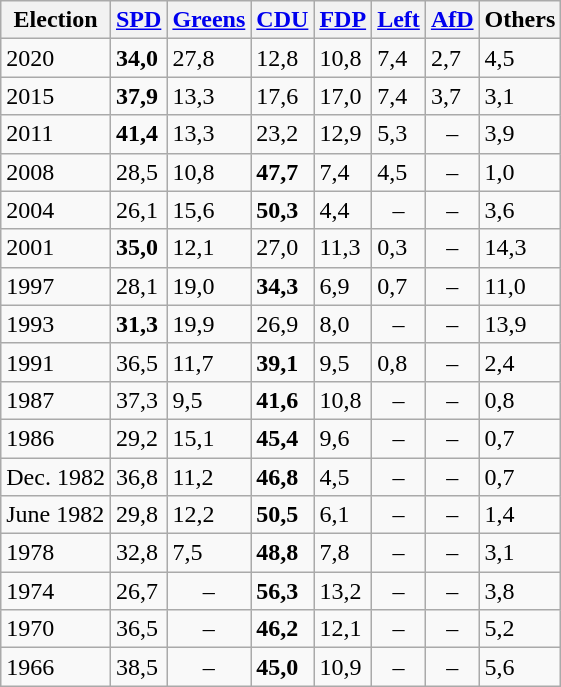<table class="wikitable zebra">
<tr class="hintergrundfarbe5">
<th>Election</th>
<th><a href='#'>SPD</a></th>
<th><a href='#'>Greens</a></th>
<th><a href='#'>CDU</a></th>
<th><a href='#'>FDP</a></th>
<th><a href='#'>Left</a></th>
<th><a href='#'>AfD</a></th>
<th>Others</th>
</tr>
<tr>
<td>2020</td>
<td><strong>34,0</strong></td>
<td>27,8</td>
<td>12,8</td>
<td>10,8</td>
<td>7,4</td>
<td>2,7</td>
<td>4,5</td>
</tr>
<tr>
<td>2015</td>
<td><strong>37,9</strong></td>
<td>13,3</td>
<td>17,6</td>
<td>17,0</td>
<td>7,4</td>
<td>3,7</td>
<td>3,1</td>
</tr>
<tr>
<td>2011</td>
<td><strong>41,4</strong></td>
<td>13,3</td>
<td>23,2</td>
<td>12,9</td>
<td>5,3</td>
<td style="text-align:center">–</td>
<td>3,9</td>
</tr>
<tr>
<td>2008</td>
<td>28,5</td>
<td>10,8</td>
<td><strong>47,7</strong></td>
<td>7,4</td>
<td>4,5</td>
<td style="text-align:center">–</td>
<td>1,0</td>
</tr>
<tr>
<td>2004</td>
<td>26,1</td>
<td>15,6</td>
<td><strong>50,3</strong></td>
<td>4,4</td>
<td style="text-align:center">–</td>
<td style="text-align:center">–</td>
<td>3,6</td>
</tr>
<tr>
<td>2001</td>
<td><strong>35,0</strong></td>
<td>12,1</td>
<td>27,0</td>
<td>11,3</td>
<td>0,3</td>
<td style="text-align:center">–</td>
<td>14,3</td>
</tr>
<tr>
<td>1997</td>
<td>28,1</td>
<td>19,0</td>
<td><strong>34,3</strong></td>
<td>6,9</td>
<td>0,7</td>
<td style="text-align:center">–</td>
<td>11,0</td>
</tr>
<tr>
<td>1993</td>
<td><strong>31,3</strong></td>
<td>19,9</td>
<td>26,9</td>
<td>8,0</td>
<td style="text-align:center">–</td>
<td style="text-align:center">–</td>
<td>13,9</td>
</tr>
<tr>
<td>1991</td>
<td>36,5</td>
<td>11,7</td>
<td><strong>39,1</strong></td>
<td>9,5</td>
<td>0,8</td>
<td style="text-align:center">–</td>
<td>2,4</td>
</tr>
<tr>
<td>1987</td>
<td>37,3</td>
<td>9,5</td>
<td><strong>41,6</strong></td>
<td>10,8</td>
<td style="text-align:center">–</td>
<td style="text-align:center">–</td>
<td>0,8</td>
</tr>
<tr>
<td>1986</td>
<td>29,2</td>
<td>15,1</td>
<td><strong>45,4</strong></td>
<td>9,6</td>
<td style="text-align:center">–</td>
<td style="text-align:center">–</td>
<td>0,7</td>
</tr>
<tr>
<td>Dec. 1982</td>
<td>36,8</td>
<td>11,2</td>
<td><strong>46,8</strong></td>
<td>4,5</td>
<td style="text-align:center">–</td>
<td style="text-align:center">–</td>
<td>0,7</td>
</tr>
<tr>
<td>June 1982</td>
<td>29,8</td>
<td>12,2</td>
<td><strong>50,5</strong></td>
<td>6,1</td>
<td style="text-align:center">–</td>
<td style="text-align:center">–</td>
<td>1,4</td>
</tr>
<tr>
<td>1978</td>
<td>32,8</td>
<td>7,5</td>
<td><strong>48,8</strong></td>
<td>7,8</td>
<td style="text-align:center">–</td>
<td style="text-align:center">–</td>
<td>3,1</td>
</tr>
<tr>
<td>1974</td>
<td>26,7</td>
<td style="text-align:center">–</td>
<td><strong>56,3</strong></td>
<td>13,2</td>
<td style="text-align:center">–</td>
<td style="text-align:center">–</td>
<td>3,8</td>
</tr>
<tr>
<td>1970</td>
<td>36,5</td>
<td style="text-align:center">–</td>
<td><strong>46,2</strong></td>
<td>12,1</td>
<td style="text-align:center">–</td>
<td style="text-align:center">–</td>
<td>5,2</td>
</tr>
<tr>
<td>1966</td>
<td>38,5</td>
<td style="text-align:center">–</td>
<td><strong>45,0</strong></td>
<td>10,9</td>
<td style="text-align:center">–</td>
<td style="text-align:center">–</td>
<td>5,6</td>
</tr>
</table>
